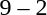<table style="text-align:center">
<tr>
<th width=200></th>
<th width=100></th>
<th width=200></th>
</tr>
<tr>
<td align=right><strong></strong></td>
<td>9 – 2</td>
<td align=left></td>
</tr>
</table>
